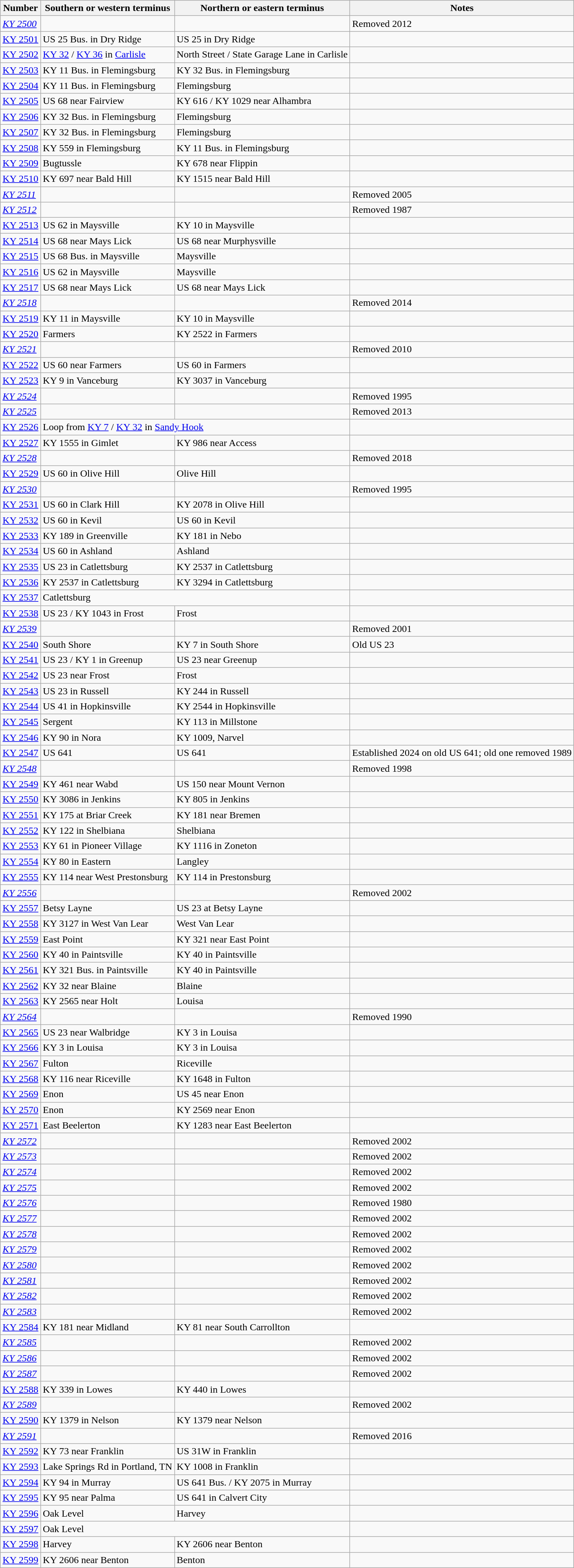<table class="wikitable sortable mw-collapsible">
<tr>
<th>Number</th>
<th>Southern or western terminus</th>
<th>Northern or eastern terminus</th>
<th>Notes</th>
</tr>
<tr>
<td><em> <a href='#'>KY 2500</a></em></td>
<td></td>
<td></td>
<td>Removed 2012</td>
</tr>
<tr>
<td> <a href='#'>KY 2501</a></td>
<td>US 25 Bus. in Dry Ridge</td>
<td>US 25 in Dry Ridge</td>
<td></td>
</tr>
<tr>
<td> <a href='#'>KY 2502</a></td>
<td><a href='#'>KY 32</a> / <a href='#'>KY 36</a> in <a href='#'>Carlisle</a></td>
<td>North Street / State Garage Lane in Carlisle</td>
<td></td>
</tr>
<tr>
<td> <a href='#'>KY 2503</a></td>
<td>KY 11 Bus. in Flemingsburg</td>
<td>KY 32 Bus. in Flemingsburg</td>
<td></td>
</tr>
<tr>
<td> <a href='#'>KY 2504</a></td>
<td>KY 11 Bus. in Flemingsburg</td>
<td>Flemingsburg</td>
<td></td>
</tr>
<tr>
<td> <a href='#'>KY 2505</a></td>
<td>US 68 near Fairview</td>
<td>KY 616 / KY 1029 near Alhambra</td>
<td></td>
</tr>
<tr>
<td> <a href='#'>KY 2506</a></td>
<td>KY 32 Bus. in Flemingsburg</td>
<td>Flemingsburg</td>
<td></td>
</tr>
<tr>
<td> <a href='#'>KY 2507</a></td>
<td>KY 32 Bus. in Flemingsburg</td>
<td>Flemingsburg</td>
<td></td>
</tr>
<tr>
<td> <a href='#'>KY 2508</a></td>
<td>KY 559 in Flemingsburg</td>
<td>KY 11 Bus. in Flemingsburg</td>
<td></td>
</tr>
<tr>
<td> <a href='#'>KY 2509</a></td>
<td>Bugtussle</td>
<td>KY 678 near Flippin</td>
<td></td>
</tr>
<tr>
<td> <a href='#'>KY 2510</a></td>
<td>KY 697 near Bald Hill</td>
<td>KY 1515 near Bald Hill</td>
<td></td>
</tr>
<tr>
<td><em> <a href='#'>KY 2511</a></em></td>
<td></td>
<td></td>
<td>Removed 2005</td>
</tr>
<tr>
<td><em> <a href='#'>KY 2512</a></em></td>
<td></td>
<td></td>
<td>Removed 1987</td>
</tr>
<tr>
<td> <a href='#'>KY 2513</a></td>
<td>US 62 in Maysville</td>
<td>KY 10 in Maysville</td>
<td></td>
</tr>
<tr>
<td> <a href='#'>KY 2514</a></td>
<td>US 68 near Mays Lick</td>
<td>US 68 near Murphysville</td>
<td></td>
</tr>
<tr>
<td> <a href='#'>KY 2515</a></td>
<td>US 68 Bus. in Maysville</td>
<td>Maysville</td>
<td></td>
</tr>
<tr>
<td> <a href='#'>KY 2516</a></td>
<td>US 62 in Maysville</td>
<td>Maysville</td>
<td></td>
</tr>
<tr>
<td> <a href='#'>KY 2517</a></td>
<td>US 68 near Mays Lick</td>
<td>US 68 near Mays Lick</td>
<td></td>
</tr>
<tr>
<td><em> <a href='#'>KY 2518</a></em></td>
<td></td>
<td></td>
<td>Removed 2014</td>
</tr>
<tr>
<td> <a href='#'>KY 2519</a></td>
<td>KY 11 in Maysville</td>
<td>KY 10 in Maysville</td>
<td></td>
</tr>
<tr>
<td> <a href='#'>KY 2520</a></td>
<td>Farmers</td>
<td>KY 2522 in Farmers</td>
<td></td>
</tr>
<tr>
<td><em> <a href='#'>KY 2521</a></em></td>
<td></td>
<td></td>
<td>Removed 2010</td>
</tr>
<tr>
<td> <a href='#'>KY 2522</a></td>
<td>US 60 near Farmers</td>
<td>US 60 in Farmers</td>
<td></td>
</tr>
<tr>
<td> <a href='#'>KY 2523</a></td>
<td>KY 9 in Vanceburg</td>
<td>KY 3037 in Vanceburg</td>
<td></td>
</tr>
<tr>
<td><em> <a href='#'>KY 2524</a></em></td>
<td></td>
<td></td>
<td>Removed 1995</td>
</tr>
<tr>
<td><em> <a href='#'>KY 2525</a></em></td>
<td></td>
<td></td>
<td>Removed 2013</td>
</tr>
<tr>
<td> <a href='#'>KY 2526</a></td>
<td colspan="2">Loop from <a href='#'>KY 7</a> / <a href='#'>KY 32</a> in <a href='#'>Sandy Hook</a></td>
<td></td>
</tr>
<tr>
<td> <a href='#'>KY 2527</a></td>
<td>KY 1555 in Gimlet</td>
<td>KY 986 near Access</td>
<td></td>
</tr>
<tr>
<td><em> <a href='#'>KY 2528</a></em></td>
<td></td>
<td></td>
<td>Removed 2018</td>
</tr>
<tr>
<td> <a href='#'>KY 2529</a></td>
<td>US 60 in Olive Hill</td>
<td>Olive Hill</td>
<td></td>
</tr>
<tr>
<td><em> <a href='#'>KY 2530</a></em></td>
<td></td>
<td></td>
<td>Removed 1995</td>
</tr>
<tr>
<td> <a href='#'>KY 2531</a></td>
<td>US 60 in Clark Hill</td>
<td>KY 2078 in Olive Hill</td>
<td></td>
</tr>
<tr>
<td> <a href='#'>KY 2532</a></td>
<td>US 60 in Kevil</td>
<td>US 60 in Kevil</td>
<td></td>
</tr>
<tr>
<td> <a href='#'>KY 2533</a></td>
<td>KY 189 in Greenville</td>
<td>KY 181 in Nebo</td>
<td></td>
</tr>
<tr>
<td> <a href='#'>KY 2534</a></td>
<td>US 60 in Ashland</td>
<td>Ashland</td>
<td></td>
</tr>
<tr>
<td> <a href='#'>KY 2535</a></td>
<td>US 23 in Catlettsburg</td>
<td>KY 2537 in Catlettsburg</td>
<td></td>
</tr>
<tr>
<td> <a href='#'>KY 2536</a></td>
<td>KY 2537 in Catlettsburg</td>
<td>KY 3294 in Catlettsburg</td>
<td></td>
</tr>
<tr>
<td> <a href='#'>KY 2537</a></td>
<td colspan="2">Catlettsburg</td>
<td></td>
</tr>
<tr>
<td> <a href='#'>KY 2538</a></td>
<td>US 23 / KY 1043 in Frost</td>
<td>Frost</td>
<td></td>
</tr>
<tr>
<td><em> <a href='#'>KY 2539</a></em></td>
<td></td>
<td></td>
<td>Removed 2001</td>
</tr>
<tr>
<td> <a href='#'>KY 2540</a></td>
<td>South Shore</td>
<td>KY 7 in South Shore</td>
<td>Old US 23</td>
</tr>
<tr>
<td> <a href='#'>KY 2541</a></td>
<td>US 23 / KY 1 in Greenup</td>
<td>US 23 near Greenup</td>
<td></td>
</tr>
<tr>
<td> <a href='#'>KY 2542</a></td>
<td>US 23 near Frost</td>
<td>Frost</td>
<td></td>
</tr>
<tr>
<td> <a href='#'>KY 2543</a></td>
<td>US 23 in Russell</td>
<td>KY 244 in Russell</td>
<td></td>
</tr>
<tr>
<td> <a href='#'>KY 2544</a></td>
<td>US 41 in Hopkinsville</td>
<td>KY 2544 in Hopkinsville</td>
<td></td>
</tr>
<tr>
<td> <a href='#'>KY 2545</a></td>
<td>Sergent</td>
<td>KY 113 in Millstone</td>
<td></td>
</tr>
<tr>
<td> <a href='#'>KY 2546</a></td>
<td>KY 90 in Nora</td>
<td>KY 1009, Narvel</td>
<td></td>
</tr>
<tr>
<td> <a href='#'>KY 2547</a></td>
<td>US 641</td>
<td>US 641</td>
<td>Established 2024 on old US 641; old one removed 1989</td>
</tr>
<tr>
<td> <a href='#'><em>KY 2548</em></a></td>
<td></td>
<td></td>
<td>Removed 1998</td>
</tr>
<tr>
<td> <a href='#'>KY 2549</a></td>
<td>KY 461 near Wabd</td>
<td>US 150 near Mount Vernon</td>
<td></td>
</tr>
<tr>
<td> <a href='#'>KY 2550</a></td>
<td>KY 3086 in Jenkins</td>
<td>KY 805 in Jenkins</td>
<td></td>
</tr>
<tr>
<td> <a href='#'>KY 2551</a></td>
<td>KY 175 at Briar Creek</td>
<td>KY 181 near Bremen</td>
<td></td>
</tr>
<tr>
<td> <a href='#'>KY 2552</a></td>
<td>KY 122 in Shelbiana</td>
<td>Shelbiana</td>
<td></td>
</tr>
<tr>
<td> <a href='#'>KY 2553</a></td>
<td>KY 61 in Pioneer Village</td>
<td>KY 1116 in Zoneton</td>
<td></td>
</tr>
<tr>
<td> <a href='#'>KY 2554</a></td>
<td>KY 80 in Eastern</td>
<td>Langley</td>
<td></td>
</tr>
<tr>
<td> <a href='#'>KY 2555</a></td>
<td>KY 114 near West Prestonsburg</td>
<td>KY 114 in Prestonsburg</td>
<td></td>
</tr>
<tr>
<td><em> <a href='#'>KY 2556</a></em></td>
<td></td>
<td></td>
<td>Removed 2002</td>
</tr>
<tr>
<td> <a href='#'>KY 2557</a></td>
<td>Betsy Layne</td>
<td>US 23 at Betsy Layne</td>
<td></td>
</tr>
<tr>
<td> <a href='#'>KY 2558</a></td>
<td>KY 3127 in West Van Lear</td>
<td>West Van Lear</td>
<td></td>
</tr>
<tr>
<td> <a href='#'>KY 2559</a></td>
<td>East Point</td>
<td>KY 321 near East Point</td>
<td></td>
</tr>
<tr>
<td> <a href='#'>KY 2560</a></td>
<td>KY 40 in Paintsville</td>
<td>KY 40 in Paintsville</td>
<td></td>
</tr>
<tr>
<td> <a href='#'>KY 2561</a></td>
<td>KY 321 Bus. in Paintsville</td>
<td>KY 40 in Paintsville</td>
<td></td>
</tr>
<tr>
<td> <a href='#'>KY 2562</a></td>
<td>KY 32 near Blaine</td>
<td>Blaine</td>
<td></td>
</tr>
<tr>
<td> <a href='#'>KY 2563</a></td>
<td>KY 2565 near Holt</td>
<td>Louisa</td>
<td></td>
</tr>
<tr>
<td><em> <a href='#'>KY 2564</a></em></td>
<td></td>
<td></td>
<td>Removed 1990</td>
</tr>
<tr>
<td> <a href='#'>KY 2565</a></td>
<td>US 23 near Walbridge</td>
<td>KY 3 in Louisa</td>
<td></td>
</tr>
<tr>
<td> <a href='#'>KY 2566</a></td>
<td>KY 3 in Louisa</td>
<td>KY 3 in Louisa</td>
<td></td>
</tr>
<tr>
<td> <a href='#'>KY 2567</a></td>
<td>Fulton</td>
<td>Riceville</td>
<td></td>
</tr>
<tr>
<td> <a href='#'>KY 2568</a></td>
<td>KY 116 near Riceville</td>
<td>KY 1648 in Fulton</td>
<td></td>
</tr>
<tr>
<td> <a href='#'>KY 2569</a></td>
<td>Enon</td>
<td>US 45 near Enon</td>
<td></td>
</tr>
<tr>
<td> <a href='#'>KY 2570</a></td>
<td>Enon</td>
<td>KY 2569 near Enon</td>
<td></td>
</tr>
<tr>
<td> <a href='#'>KY 2571</a></td>
<td>East Beelerton</td>
<td>KY 1283 near East Beelerton</td>
<td></td>
</tr>
<tr>
<td><em> <a href='#'>KY 2572</a></em></td>
<td></td>
<td></td>
<td>Removed 2002</td>
</tr>
<tr>
<td><em> <a href='#'>KY 2573</a></em></td>
<td></td>
<td></td>
<td>Removed 2002</td>
</tr>
<tr>
<td><em> <a href='#'>KY 2574</a></em></td>
<td></td>
<td></td>
<td>Removed 2002</td>
</tr>
<tr>
<td><em> <a href='#'>KY 2575</a></em></td>
<td></td>
<td></td>
<td>Removed 2002</td>
</tr>
<tr>
<td><em> <a href='#'>KY 2576</a></em></td>
<td></td>
<td></td>
<td>Removed 1980</td>
</tr>
<tr>
<td><em> <a href='#'>KY 2577</a></em></td>
<td></td>
<td></td>
<td>Removed 2002</td>
</tr>
<tr>
<td><em> <a href='#'>KY 2578</a></em></td>
<td></td>
<td></td>
<td>Removed 2002</td>
</tr>
<tr>
<td><em> <a href='#'>KY 2579</a></em></td>
<td></td>
<td></td>
<td>Removed 2002</td>
</tr>
<tr>
<td><em> <a href='#'>KY 2580</a></em></td>
<td></td>
<td></td>
<td>Removed 2002</td>
</tr>
<tr>
<td><em> <a href='#'>KY 2581</a></em></td>
<td></td>
<td></td>
<td>Removed 2002</td>
</tr>
<tr>
<td><em> <a href='#'>KY 2582</a></em></td>
<td></td>
<td></td>
<td>Removed 2002</td>
</tr>
<tr>
<td><em> <a href='#'>KY 2583</a></em></td>
<td></td>
<td></td>
<td>Removed 2002</td>
</tr>
<tr>
<td> <a href='#'>KY 2584</a></td>
<td>KY 181 near Midland</td>
<td>KY 81 near South Carrollton</td>
<td></td>
</tr>
<tr>
<td><em> <a href='#'>KY 2585</a></em></td>
<td></td>
<td></td>
<td>Removed 2002</td>
</tr>
<tr>
<td><em> <a href='#'>KY 2586</a></em></td>
<td></td>
<td></td>
<td>Removed 2002</td>
</tr>
<tr>
<td><em> <a href='#'>KY 2587</a></em></td>
<td></td>
<td></td>
<td>Removed 2002</td>
</tr>
<tr>
<td> <a href='#'>KY 2588</a></td>
<td>KY 339 in Lowes</td>
<td>KY 440 in Lowes</td>
<td></td>
</tr>
<tr>
<td><em> <a href='#'>KY 2589</a></em></td>
<td></td>
<td></td>
<td>Removed 2002</td>
</tr>
<tr>
<td> <a href='#'>KY 2590</a></td>
<td>KY 1379 in Nelson</td>
<td>KY 1379 near Nelson</td>
<td></td>
</tr>
<tr>
<td><em> <a href='#'>KY 2591</a></em></td>
<td></td>
<td></td>
<td>Removed 2016</td>
</tr>
<tr>
<td> <a href='#'>KY 2592</a></td>
<td>KY 73 near Franklin</td>
<td>US 31W in Franklin</td>
<td></td>
</tr>
<tr>
<td> <a href='#'>KY 2593</a></td>
<td>Lake Springs Rd in Portland, TN</td>
<td>KY 1008 in Franklin</td>
<td></td>
</tr>
<tr>
<td> <a href='#'>KY 2594</a></td>
<td>KY 94 in Murray</td>
<td>US 641 Bus. / KY 2075 in Murray</td>
<td></td>
</tr>
<tr>
<td> <a href='#'>KY 2595</a></td>
<td>KY 95 near Palma</td>
<td>US 641 in Calvert City</td>
<td></td>
</tr>
<tr>
<td> <a href='#'>KY 2596</a></td>
<td>Oak Level</td>
<td>Harvey</td>
<td></td>
</tr>
<tr>
<td> <a href='#'>KY 2597</a></td>
<td colspan="2">Oak Level</td>
<td></td>
</tr>
<tr>
<td> <a href='#'>KY 2598</a></td>
<td>Harvey</td>
<td>KY 2606 near Benton</td>
<td></td>
</tr>
<tr>
<td> <a href='#'>KY 2599</a></td>
<td>KY 2606 near Benton</td>
<td>Benton</td>
<td></td>
</tr>
</table>
